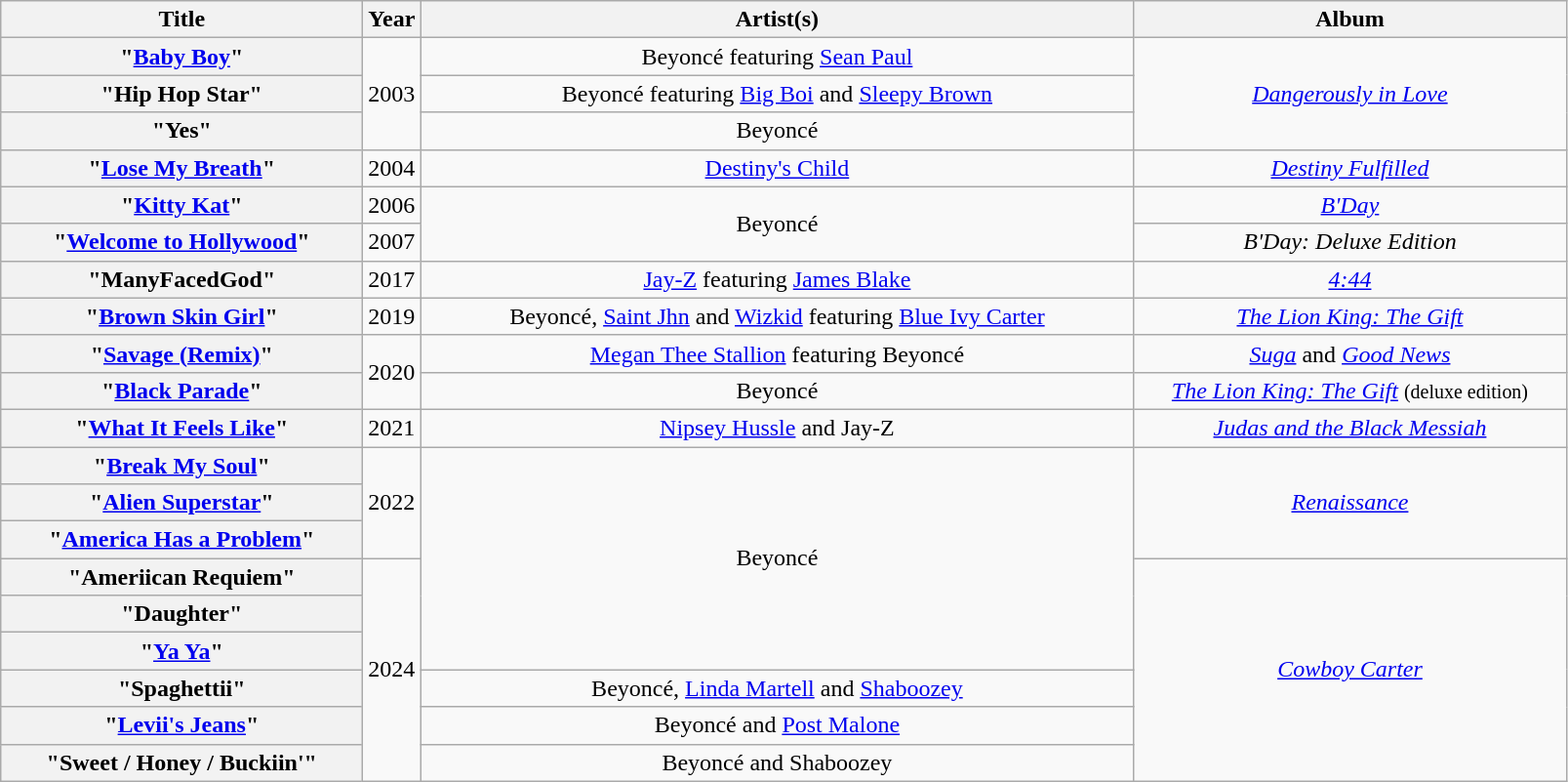<table class="wikitable plainrowheaders" style="text-align:center;">
<tr>
<th scope="col" style="width:15em;">Title</th>
<th scope="col">Year</th>
<th scope="col" style="width:30em;">Artist(s)</th>
<th scope="col" style="width:18em;">Album</th>
</tr>
<tr>
<th scope="row">"<a href='#'>Baby Boy</a>"</th>
<td rowspan="3">2003</td>
<td>Beyoncé featuring <a href='#'>Sean Paul</a></td>
<td rowspan="3"><em><a href='#'>Dangerously in Love</a></em></td>
</tr>
<tr>
<th scope="row">"Hip Hop Star"</th>
<td>Beyoncé featuring <a href='#'>Big Boi</a> and <a href='#'>Sleepy Brown</a></td>
</tr>
<tr>
<th scope="row">"Yes"</th>
<td rowspan="1">Beyoncé</td>
</tr>
<tr>
<th scope="row">"<a href='#'>Lose My Breath</a>"</th>
<td rowspan="1">2004</td>
<td rowspan="1"><a href='#'>Destiny's Child</a></td>
<td rowspan="1"><em><a href='#'>Destiny Fulfilled</a></em></td>
</tr>
<tr>
<th scope="row">"<a href='#'>Kitty Kat</a>"</th>
<td>2006</td>
<td rowspan="2">Beyoncé</td>
<td><em><a href='#'>B'Day</a></em></td>
</tr>
<tr>
<th scope="row">"<a href='#'>Welcome to Hollywood</a>"</th>
<td>2007</td>
<td><em>B'Day: Deluxe Edition</em></td>
</tr>
<tr>
<th scope="row">"ManyFacedGod"</th>
<td rowspan="1">2017</td>
<td><a href='#'>Jay-Z</a> featuring <a href='#'>James Blake</a></td>
<td rowspan="1"><em><a href='#'>4:44</a></em></td>
</tr>
<tr>
<th scope="row">"<a href='#'>Brown Skin Girl</a>"</th>
<td rowspan="1">2019</td>
<td>Beyoncé, <a href='#'>Saint Jhn</a> and <a href='#'>Wizkid</a> featuring <a href='#'>Blue Ivy Carter</a></td>
<td rowspan="1"><em><a href='#'>The Lion King: The Gift</a></em></td>
</tr>
<tr>
<th scope="row">"<a href='#'>Savage (Remix)</a>"</th>
<td rowspan="2">2020</td>
<td><a href='#'>Megan Thee Stallion</a> featuring Beyoncé</td>
<td rowspan="1"><em><a href='#'>Suga</a></em> and <em><a href='#'>Good News</a></em></td>
</tr>
<tr>
<th scope="row">"<a href='#'>Black Parade</a>"</th>
<td>Beyoncé</td>
<td><em><a href='#'>The Lion King: The Gift</a></em> <small>(deluxe edition)</small></td>
</tr>
<tr>
<th scope="row">"<a href='#'>What It Feels Like</a>"</th>
<td>2021</td>
<td><a href='#'>Nipsey Hussle</a> and Jay-Z</td>
<td><em><a href='#'>Judas and the Black Messiah</a></em></td>
</tr>
<tr>
<th scope="row">"<a href='#'>Break My Soul</a>"</th>
<td rowspan="3">2022</td>
<td rowspan="6">Beyoncé</td>
<td rowspan="3"><em><a href='#'>Renaissance</a></em></td>
</tr>
<tr>
<th scope="row">"<a href='#'>Alien Superstar</a>"</th>
</tr>
<tr>
<th scope="row">"<a href='#'>America Has a Problem</a>"</th>
</tr>
<tr>
<th scope="row">"Ameriican Requiem"</th>
<td rowspan="6">2024</td>
<td rowspan="6"><em><a href='#'>Cowboy Carter</a></em></td>
</tr>
<tr>
<th scope="row">"Daughter"</th>
</tr>
<tr>
<th scope="row">"<a href='#'>Ya Ya</a>"</th>
</tr>
<tr>
<th scope="row">"Spaghettii"</th>
<td>Beyoncé, <a href='#'>Linda Martell</a> and <a href='#'>Shaboozey</a></td>
</tr>
<tr>
<th scope="row">"<a href='#'>Levii's Jeans</a>"</th>
<td>Beyoncé and <a href='#'>Post Malone</a></td>
</tr>
<tr>
<th scope="row">"Sweet / Honey / Buckiin'"</th>
<td>Beyoncé and Shaboozey</td>
</tr>
</table>
